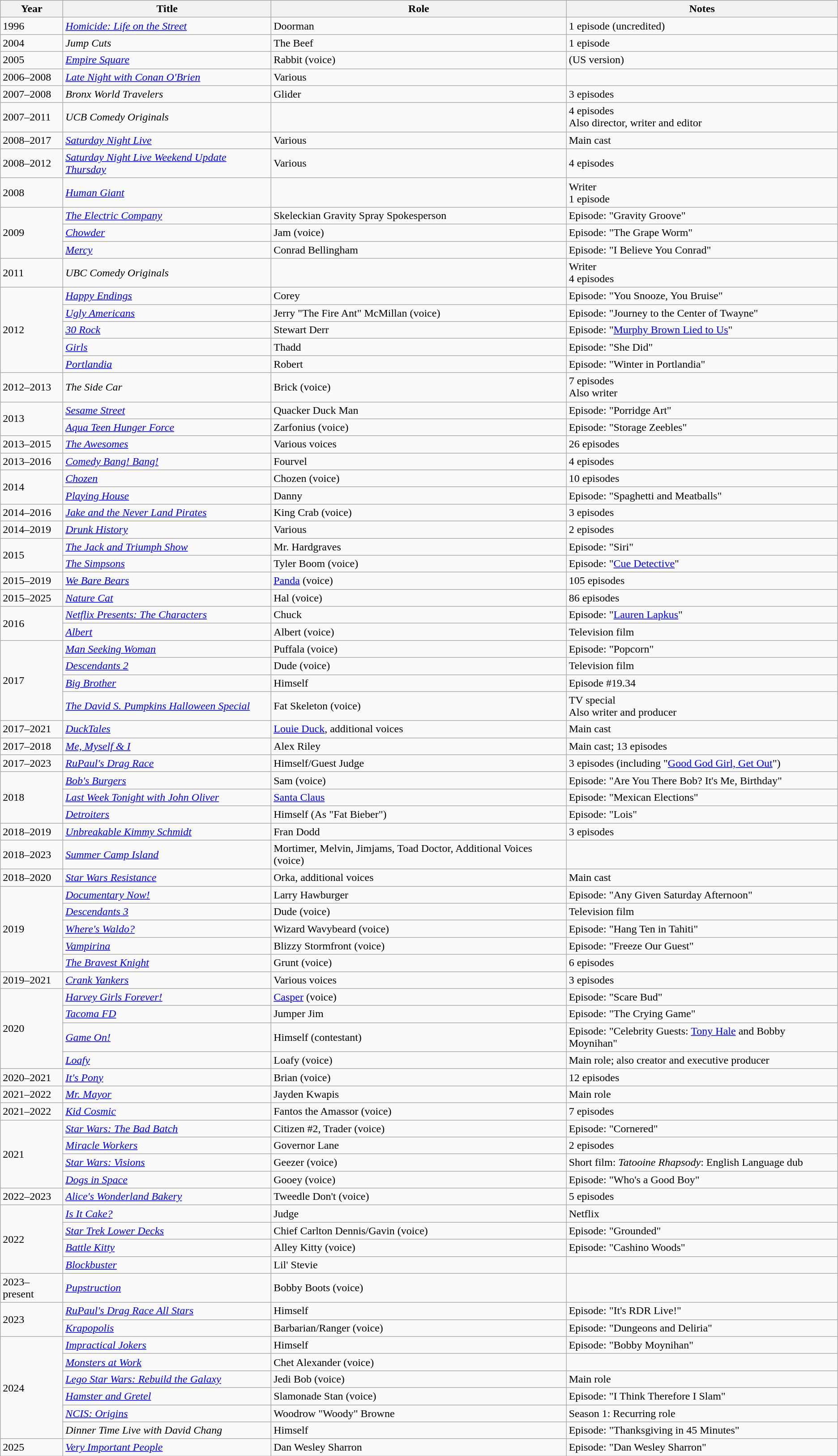<table class="wikitable sortable">
<tr>
<th>Year</th>
<th>Title</th>
<th>Role</th>
<th>Notes</th>
</tr>
<tr>
<td>1996</td>
<td><em><a href='#'>Homicide: Life on the Street</a></em></td>
<td>Doorman</td>
<td>1 episode (uncredited)</td>
</tr>
<tr>
<td>2004</td>
<td><em>Jump Cuts</em></td>
<td>The Beef</td>
<td>1 episode</td>
</tr>
<tr>
<td>2005</td>
<td><em><a href='#'>Empire Square</a></em></td>
<td>Rabbit (voice)</td>
<td>(US version)</td>
</tr>
<tr>
<td>2006–2008</td>
<td><em><a href='#'>Late Night with Conan O'Brien</a></em></td>
<td>Various</td>
<td></td>
</tr>
<tr>
<td>2007–2008</td>
<td><em>Bronx World Travelers</em></td>
<td>Glider</td>
<td>3 episodes</td>
</tr>
<tr>
<td>2007–2011</td>
<td><em>UCB Comedy Originals</em></td>
<td></td>
<td>4 episodes<br>Also director, writer and editor</td>
</tr>
<tr>
<td>2008–2017</td>
<td><em><a href='#'>Saturday Night Live</a></em></td>
<td>Various</td>
<td>Main cast</td>
</tr>
<tr>
<td>2008–2012</td>
<td><em><a href='#'>Saturday Night Live Weekend Update Thursday</a></em></td>
<td>Various</td>
<td>4 episodes</td>
</tr>
<tr>
<td>2008</td>
<td><em><a href='#'>Human Giant</a></em></td>
<td></td>
<td>Writer<br>1 episode</td>
</tr>
<tr>
<td rowspan="3">2009</td>
<td><em><a href='#'>The Electric Company</a></em></td>
<td>Skeleckian Gravity Spray Spokesperson</td>
<td>Episode: "Gravity Groove"</td>
</tr>
<tr>
<td><em><a href='#'>Chowder</a></em></td>
<td>Jam (voice)</td>
<td>Episode: "The Grape Worm"</td>
</tr>
<tr>
<td><em><a href='#'>Mercy</a></em></td>
<td>Conrad Bellingham</td>
<td>Episode: "I Believe You Conrad"</td>
</tr>
<tr>
<td>2011</td>
<td><em>UBC Comedy Originals</em></td>
<td></td>
<td>Writer<br>4 episodes</td>
</tr>
<tr>
<td rowspan="5">2012</td>
<td><em><a href='#'>Happy Endings</a></em></td>
<td>Corey</td>
<td>Episode: "You Snooze, You Bruise"</td>
</tr>
<tr>
<td><em><a href='#'>Ugly Americans</a></em></td>
<td>Jerry "The Fire Ant" McMillan (voice)</td>
<td>Episode: "Journey to the Center of Twayne"</td>
</tr>
<tr>
<td><em><a href='#'>30 Rock</a></em></td>
<td>Stewart Derr</td>
<td>Episode: "<a href='#'>Murphy Brown Lied to Us</a>"</td>
</tr>
<tr>
<td><em><a href='#'>Girls</a></em></td>
<td>Thadd</td>
<td>Episode: "She Did"</td>
</tr>
<tr>
<td><em><a href='#'>Portlandia</a></em></td>
<td>Robert</td>
<td>Episode: "Winter in Portlandia"</td>
</tr>
<tr>
<td>2012–2013</td>
<td><em>The Side Car</em></td>
<td>Brick (voice)</td>
<td>7 episodes<br>Also writer</td>
</tr>
<tr>
<td rowspan="2">2013</td>
<td><em><a href='#'>Sesame Street</a></em></td>
<td>Quacker Duck Man</td>
<td>Episode: "Porridge Art"</td>
</tr>
<tr>
<td><em><a href='#'>Aqua Teen Hunger Force</a></em></td>
<td>Zarfonius (voice)</td>
<td>Episode: "Storage Zeebles"</td>
</tr>
<tr>
<td>2013–2015</td>
<td><em><a href='#'>The Awesomes</a></em></td>
<td>Various voices</td>
<td>26 episodes</td>
</tr>
<tr>
<td>2013–2016</td>
<td><em><a href='#'>Comedy Bang! Bang!</a></em></td>
<td>Fourvel</td>
<td>4 episodes</td>
</tr>
<tr>
<td rowspan="2">2014</td>
<td><em><a href='#'>Chozen</a></em></td>
<td>Chozen (voice)</td>
<td>10 episodes</td>
</tr>
<tr>
<td><em><a href='#'>Playing House</a></em></td>
<td>Danny</td>
<td>Episode: "Spaghetti and Meatballs"</td>
</tr>
<tr>
<td>2014–2016</td>
<td><em><a href='#'>Jake and the Never Land Pirates</a></em></td>
<td>King Crab (voice)</td>
<td>3 episodes</td>
</tr>
<tr>
<td>2014–2019</td>
<td><em><a href='#'>Drunk History</a></em></td>
<td>Various</td>
<td>2 episodes</td>
</tr>
<tr>
<td rowspan="2">2015</td>
<td><em><a href='#'>The Jack and Triumph Show</a></em></td>
<td>Mr. Hardgraves</td>
<td>Episode: "Siri"</td>
</tr>
<tr>
<td><em><a href='#'>The Simpsons</a></em></td>
<td>Tyler Boom (voice)</td>
<td>Episode: "<a href='#'>Cue Detective</a>"</td>
</tr>
<tr>
<td>2015–2019</td>
<td><em><a href='#'>We Bare Bears</a></em></td>
<td><a href='#'>Panda</a> (voice)</td>
<td>105 episodes</td>
</tr>
<tr>
<td>2015–2025</td>
<td><em><a href='#'>Nature Cat</a></em></td>
<td>Hal (voice)</td>
<td>86 episodes</td>
</tr>
<tr>
<td rowspan="2">2016</td>
<td><em><a href='#'>Netflix Presents: The Characters</a></em></td>
<td>Chuck</td>
<td>Episode: "<a href='#'>Lauren Lapkus</a>"</td>
</tr>
<tr>
<td><em><a href='#'>Albert</a></em></td>
<td>Albert (voice)</td>
<td>Television film</td>
</tr>
<tr>
<td rowspan="4">2017</td>
<td><em><a href='#'>Man Seeking Woman</a></em></td>
<td>Puffala (voice)</td>
<td>Episode: "Popcorn"</td>
</tr>
<tr>
<td><em><a href='#'>Descendants 2</a></em></td>
<td>Dude (voice)</td>
<td>Television film</td>
</tr>
<tr>
<td><em><a href='#'>Big Brother</a> </em></td>
<td>Himself</td>
<td>Episode #19.34</td>
</tr>
<tr>
<td><em><a href='#'>The David S. Pumpkins Halloween Special</a></em></td>
<td>Fat Skeleton (voice)</td>
<td>TV special<br>Also writer and producer</td>
</tr>
<tr>
<td>2017–2021</td>
<td><em><a href='#'>DuckTales</a></em></td>
<td><a href='#'>Louie Duck</a>, additional voices</td>
<td>Main cast</td>
</tr>
<tr>
<td>2017–2018</td>
<td><em><a href='#'>Me, Myself & I</a></em></td>
<td>Alex Riley</td>
<td>Main cast; 13 episodes</td>
</tr>
<tr>
<td>2017–2023</td>
<td><em><a href='#'>RuPaul's Drag Race</a></em></td>
<td>Himself/Guest Judge</td>
<td>3 episodes (including "<a href='#'>Good God Girl, Get Out</a>")</td>
</tr>
<tr>
<td rowspan="3">2018</td>
<td><em><a href='#'>Bob's Burgers</a></em></td>
<td>Sam (voice)</td>
<td>Episode: "Are You There Bob? It's Me, Birthday"</td>
</tr>
<tr>
<td><em><a href='#'>Last Week Tonight with John Oliver</a></em></td>
<td><a href='#'>Santa Claus</a></td>
<td>Episode: "Mexican Elections"</td>
</tr>
<tr>
<td><em><a href='#'>Detroiters</a></em></td>
<td>Himself (As "Fat Bieber")</td>
<td>Episode: "Lois"</td>
</tr>
<tr>
<td>2018–2019</td>
<td><em><a href='#'>Unbreakable Kimmy Schmidt</a></em></td>
<td>Fran Dodd</td>
<td>3 episodes</td>
</tr>
<tr>
<td>2018–2023</td>
<td><em><a href='#'>Summer Camp Island</a></em></td>
<td>Mortimer, Melvin, Jimjams, Toad Doctor, Additional Voices (voice)</td>
<td></td>
</tr>
<tr>
<td>2018–2020</td>
<td><em><a href='#'>Star Wars Resistance</a></em></td>
<td>Orka, additional voices</td>
<td>Main cast</td>
</tr>
<tr>
<td rowspan="5">2019</td>
<td><em><a href='#'>Documentary Now!</a></em></td>
<td>Larry Hawburger</td>
<td>Episode: "Any Given Saturday Afternoon"</td>
</tr>
<tr>
<td><em><a href='#'>Descendants 3</a></em></td>
<td>Dude (voice)</td>
<td>Television film</td>
</tr>
<tr>
<td><em><a href='#'>Where's Waldo?</a></em></td>
<td>Wizard Wavybeard (voice)</td>
<td>Episode: "Hang Ten in Tahiti"</td>
</tr>
<tr>
<td><em><a href='#'>Vampirina</a></em></td>
<td>Blizzy Stormfront (voice)</td>
<td>Episode: "Freeze Our Guest"</td>
</tr>
<tr>
<td><em><a href='#'>The Bravest Knight</a></em></td>
<td>Grunt (voice)</td>
<td>6 episodes</td>
</tr>
<tr>
<td>2019–2021</td>
<td><em><a href='#'>Crank Yankers</a></em></td>
<td>Various voices</td>
<td>3 episodes</td>
</tr>
<tr>
<td rowspan="4">2020</td>
<td><em><a href='#'>Harvey Girls Forever!</a></em></td>
<td><a href='#'>Casper</a> (voice)</td>
<td>Episode: "Scare Bud"</td>
</tr>
<tr>
<td><em><a href='#'>Tacoma FD</a></em></td>
<td>Jumper Jim</td>
<td>Episode: "The Crying Game"</td>
</tr>
<tr>
<td><em><a href='#'>Game On!</a></em></td>
<td>Himself (contestant)</td>
<td>Episode: "Celebrity Guests: <a href='#'>Tony Hale</a> and Bobby Moynihan"</td>
</tr>
<tr>
<td><em><a href='#'>Loafy</a></em></td>
<td>Loafy (voice)</td>
<td>Main role; also creator and executive producer</td>
</tr>
<tr>
<td>2020–2021</td>
<td><em><a href='#'>It's Pony</a></em></td>
<td>Brian (voice)</td>
<td>12 episodes</td>
</tr>
<tr>
<td>2021–2022</td>
<td><em><a href='#'>Mr. Mayor</a></em></td>
<td>Jayden Kwapis</td>
<td>Main role</td>
</tr>
<tr>
<td>2021–2022</td>
<td><em><a href='#'>Kid Cosmic</a></em></td>
<td>Fantos the Amassor (voice)</td>
<td>7 episodes</td>
</tr>
<tr>
<td rowspan="4">2021</td>
<td><em><a href='#'>Star Wars: The Bad Batch</a></em></td>
<td>Citizen #2, Trader (voice)</td>
<td>Episode: "Cornered"</td>
</tr>
<tr>
<td><em><a href='#'>Miracle Workers</a></em></td>
<td>Governor Lane</td>
<td>2 episodes</td>
</tr>
<tr>
<td><em><a href='#'>Star Wars: Visions</a></em></td>
<td>Geezer (voice)</td>
<td>Short film: <em>Tatooine Rhapsody</em>: English Language dub</td>
</tr>
<tr>
<td><em><a href='#'>Dogs in Space</a></em></td>
<td>Gooey (voice)</td>
<td>Episode: "Who's a Good Boy"</td>
</tr>
<tr>
<td>2022–2023</td>
<td><em><a href='#'>Alice's Wonderland Bakery</a></em></td>
<td>Tweedle Don't (voice)</td>
<td>5 episodes</td>
</tr>
<tr>
<td rowspan="4">2022</td>
<td><em><a href='#'>Is It Cake?</a></em></td>
<td>Judge</td>
<td>Netflix</td>
</tr>
<tr>
<td><em><a href='#'>Star Trek Lower Decks</a></em></td>
<td>Chief Carlton Dennis/Gavin (voice)</td>
<td>Episode: "Grounded"</td>
</tr>
<tr>
<td><em><a href='#'>Battle Kitty</a></em></td>
<td>Alley Kitty (voice)</td>
<td>Episode: "Cashino Woods"</td>
</tr>
<tr>
<td><a href='#'><em>Blockbuster</em></a></td>
<td>Lil' Stevie</td>
<td></td>
</tr>
<tr>
<td>2023–present</td>
<td><em><a href='#'>Pupstruction</a></em></td>
<td>Bobby Boots (voice)</td>
<td></td>
</tr>
<tr>
<td rowspan="2">2023</td>
<td><em><a href='#'>RuPaul's Drag Race All Stars</a></em></td>
<td>Himself</td>
<td>Episode: "It's RDR Live!"</td>
</tr>
<tr>
<td><em><a href='#'>Krapopolis</a></em></td>
<td>Barbarian/Ranger (voice)</td>
<td>Episode: "Dungeons and Deliria"</td>
</tr>
<tr>
<td rowspan="6">2024</td>
<td><em><a href='#'>Impractical Jokers</a></em></td>
<td>Himself</td>
<td>Episode: "Bobby Moynihan"</td>
</tr>
<tr>
<td><em><a href='#'>Monsters at Work</a></em></td>
<td>Chet Alexander (voice)</td>
<td></td>
</tr>
<tr>
<td><em><a href='#'>Lego Star Wars: Rebuild the Galaxy</a></em></td>
<td>Jedi Bob (voice)</td>
<td>Main role</td>
</tr>
<tr>
<td><em><a href='#'>Hamster and Gretel</a></em></td>
<td>Slamonade Stan (voice)</td>
<td>Episode: "I Think Therefore I Slam"</td>
</tr>
<tr>
<td><em><a href='#'>NCIS: Origins</a></em></td>
<td>Woodrow "Woody" Browne</td>
<td>Season 1: Recurring role</td>
</tr>
<tr>
<td><em>Dinner Time Live with David Chang</em></td>
<td>Himself</td>
<td>Episode: "Thanksgiving in 45 Minutes"</td>
</tr>
<tr>
<td rowspan="6">2025</td>
<td><em><a href='#'>Very Important People</a></em></td>
<td>Dan Wesley Sharron</td>
<td>Episode: "Dan Wesley Sharron"</td>
</tr>
</table>
